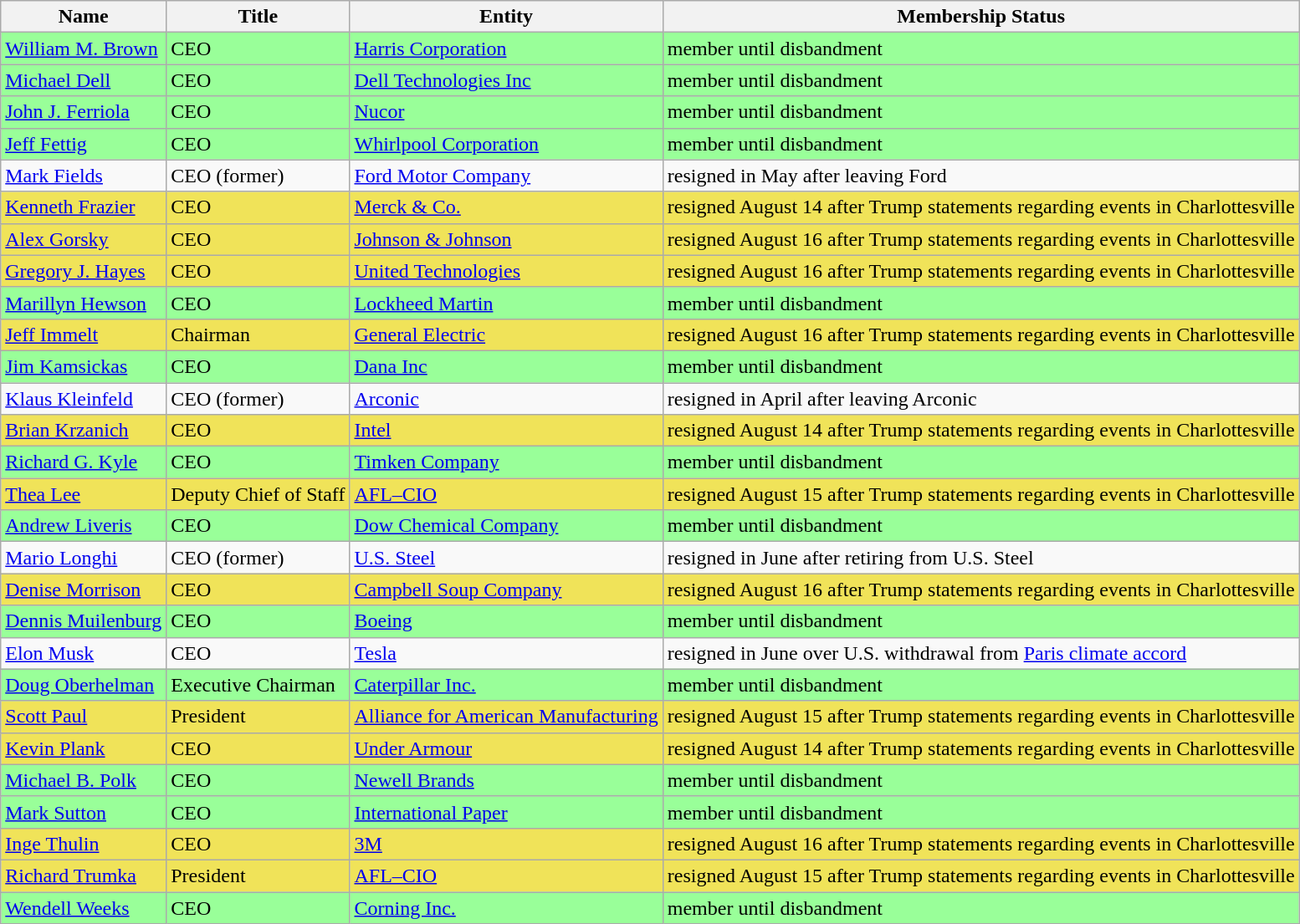<table class="wikitable sortable collapsible" border="1" "mw-datatable">
<tr>
<th>Name</th>
<th>Title</th>
<th>Entity</th>
<th>Membership Status</th>
</tr>
<tr bgcolor="#99ff99">
<td data-sort-value="Brown"><a href='#'>William M. Brown</a></td>
<td>CEO</td>
<td><a href='#'>Harris Corporation</a></td>
<td data-sort-value="2017-08-17">member until disbandment</td>
</tr>
<tr bgcolor="#99ff99">
<td data-sort-value="Dell"><a href='#'>Michael Dell</a></td>
<td>CEO</td>
<td><a href='#'>Dell Technologies Inc</a></td>
<td data-sort-value="2017-08-17">member until disbandment</td>
</tr>
<tr bgcolor="#99ff99">
<td data-sort-value="Ferriola"><a href='#'>John J. Ferriola</a></td>
<td>CEO</td>
<td><a href='#'>Nucor</a></td>
<td data-sort-value="2017-08-17">member until disbandment</td>
</tr>
<tr bgcolor="#99ff99">
<td data-sort-value="Fettig"><a href='#'>Jeff Fettig</a></td>
<td>CEO</td>
<td><a href='#'>Whirlpool Corporation</a></td>
<td data-sort-value="2017-08-17">member until disbandment</td>
</tr>
<tr>
<td data-sort-value="Fields"><a href='#'>Mark Fields</a></td>
<td>CEO (former)</td>
<td><a href='#'>Ford Motor Company</a></td>
<td data-sort-value="2017-05">resigned in May after leaving Ford</td>
</tr>
<tr bgcolor="#f0e359">
<td data-sort-value="Frazier"><a href='#'>Kenneth Frazier</a></td>
<td>CEO</td>
<td><a href='#'>Merck & Co.</a></td>
<td data-sort-value="2017-08-14">resigned August 14 after Trump statements regarding events in Charlottesville</td>
</tr>
<tr bgcolor="#f0e359">
<td data-sort-value="Gorsky"><a href='#'>Alex Gorsky</a></td>
<td>CEO</td>
<td><a href='#'>Johnson & Johnson</a></td>
<td data-sort-value="2017-08-16">resigned August 16 after Trump statements regarding events in Charlottesville</td>
</tr>
<tr bgcolor="#f0e359">
<td data-sort-value="Hayes"><a href='#'>Gregory J. Hayes</a></td>
<td>CEO</td>
<td><a href='#'>United Technologies</a></td>
<td data-sort-value="2017-08-16">resigned August 16 after Trump statements regarding events in Charlottesville</td>
</tr>
<tr bgcolor="#99ff99">
<td data-sort-value="Hewson"><a href='#'>Marillyn Hewson</a></td>
<td>CEO</td>
<td><a href='#'>Lockheed Martin</a></td>
<td data-sort-value="2017-08-17">member until disbandment</td>
</tr>
<tr bgcolor="#f0e359">
<td data-sort-value="Immelt"><a href='#'>Jeff Immelt</a></td>
<td>Chairman</td>
<td><a href='#'>General Electric</a></td>
<td data-sort-value="2017-08-16">resigned August 16 after Trump statements regarding events in Charlottesville</td>
</tr>
<tr bgcolor="#99ff99">
<td data-sort-value="Kamsickas"><a href='#'>Jim Kamsickas</a></td>
<td>CEO</td>
<td><a href='#'>Dana Inc</a></td>
<td data-sort-value="2017-08-17">member until disbandment</td>
</tr>
<tr>
<td data-sort-value="Kleinfeld"><a href='#'>Klaus Kleinfeld</a></td>
<td>CEO (former)</td>
<td><a href='#'>Arconic</a></td>
<td data-sort-value="2017-04">resigned in April after leaving Arconic</td>
</tr>
<tr bgcolor="#f0e359">
<td data-sort-value="Krzanich"><a href='#'>Brian Krzanich</a></td>
<td>CEO</td>
<td><a href='#'>Intel</a></td>
<td data-sort-value="2017-08-14">resigned August 14 after Trump statements regarding events in Charlottesville</td>
</tr>
<tr bgcolor="#99ff99">
<td data-sort-value="Kyle"><a href='#'>Richard G. Kyle</a></td>
<td>CEO</td>
<td><a href='#'>Timken Company</a></td>
<td data-sort-value="2017-08-17">member until disbandment</td>
</tr>
<tr bgcolor="#f0e359">
<td data-sort-value="Lee"><a href='#'>Thea Lee</a></td>
<td>Deputy Chief of Staff</td>
<td><a href='#'>AFL–CIO</a></td>
<td data-sort-value="2017-08-15">resigned August 15 after Trump statements regarding events in Charlottesville</td>
</tr>
<tr bgcolor="#99ff99">
<td data-sort-value="Liveris"><a href='#'>Andrew Liveris</a></td>
<td>CEO</td>
<td><a href='#'>Dow Chemical Company</a></td>
<td data-sort-value="2017-08-17">member until disbandment</td>
</tr>
<tr>
<td data-sort-value="Longhi"><a href='#'>Mario Longhi</a></td>
<td>CEO (former)</td>
<td><a href='#'>U.S. Steel</a></td>
<td data-sort-value="2017-06-12+">resigned in June after retiring from U.S. Steel</td>
</tr>
<tr bgcolor="#f0e359">
<td data-sort-value="Morrison"><a href='#'>Denise Morrison</a></td>
<td>CEO</td>
<td><a href='#'>Campbell Soup Company</a></td>
<td data-sort-value="2017-08-16">resigned August 16 after Trump statements regarding events in Charlottesville</td>
</tr>
<tr bgcolor="#99ff99">
<td data-sort-value="Muilenburg"><a href='#'>Dennis Muilenburg</a></td>
<td>CEO</td>
<td><a href='#'>Boeing</a></td>
<td data-sort-value="2017-08-17">member until disbandment</td>
</tr>
<tr>
<td data-sort-value="Musk"><a href='#'>Elon Musk</a></td>
<td>CEO</td>
<td><a href='#'>Tesla</a></td>
<td data-sort-value="2017-06-01">resigned in June over U.S. withdrawal from <a href='#'>Paris climate accord</a></td>
</tr>
<tr bgcolor="#99ff99">
<td data-sort-value="Oberhelman"><a href='#'>Doug Oberhelman</a></td>
<td>Executive Chairman</td>
<td><a href='#'>Caterpillar Inc.</a></td>
<td data-sort-value="2017-08-17">member until disbandment</td>
</tr>
<tr bgcolor="#f0e359">
<td data-sort-value="Paul"><a href='#'>Scott Paul</a></td>
<td>President</td>
<td><a href='#'>Alliance for American Manufacturing</a></td>
<td data-sort-value="2017-08-15">resigned August 15 after Trump statements regarding events in Charlottesville</td>
</tr>
<tr bgcolor="#f0e359">
<td data-sort-value="Plank"><a href='#'>Kevin Plank</a></td>
<td>CEO</td>
<td><a href='#'>Under Armour</a></td>
<td data-sort-value="2017-08-14">resigned August 14 after Trump statements regarding events in Charlottesville</td>
</tr>
<tr bgcolor="#99ff99">
<td data-sort-value="Polk"><a href='#'>Michael B. Polk</a></td>
<td>CEO</td>
<td><a href='#'>Newell Brands</a></td>
<td data-sort-value="2017-08-17">member until disbandment</td>
</tr>
<tr bgcolor="#99ff99">
<td data-sort-value="Sutton"><a href='#'>Mark Sutton</a></td>
<td>CEO</td>
<td><a href='#'>International Paper</a></td>
<td data-sort-value="2017-08-17">member until disbandment</td>
</tr>
<tr bgcolor="#f0e359">
<td data-sort-value="Thulin"><a href='#'>Inge Thulin</a></td>
<td>CEO</td>
<td><a href='#'>3M</a></td>
<td data-sort-value="2017-08-16">resigned August 16 after Trump statements regarding events in Charlottesville</td>
</tr>
<tr bgcolor="#f0e359">
<td data-sort-value="Trumka"><a href='#'>Richard Trumka</a></td>
<td>President</td>
<td><a href='#'>AFL–CIO</a></td>
<td data-sort-value="2017-08-15">resigned August 15 after Trump statements regarding events in Charlottesville</td>
</tr>
<tr bgcolor="#99ff99">
<td data-sort-value="Weeks"><a href='#'>Wendell Weeks</a></td>
<td>CEO</td>
<td><a href='#'>Corning Inc.</a></td>
<td data-sort-value="2017-08-17">member until disbandment</td>
</tr>
</table>
